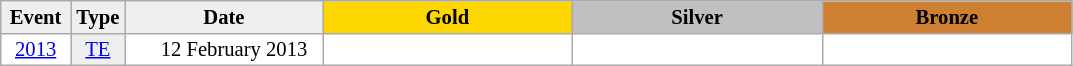<table class="wikitable plainrowheaders" style="background:#fff; font-size:86%; line-height:15px; border:grey solid 1px; border-collapse:collapse;">
<tr>
<th style="background-color: #EFEFEF;" width="40">Event</th>
<th style="background-color: #EFEFEF;" width="30">Type</th>
<th style="background-color: #EFEFEF;" width="125">Date</th>
<th style="background-color: #FFD700;" width="160">Gold</th>
<th style="background-color: #C0C0C0;" width="160">Silver</th>
<th style="background-color: #CD7F32;" width="160">Bronze</th>
</tr>
<tr>
<td align=center><a href='#'>2013</a></td>
<td align=center bgcolor=#EFEFEF><a href='#'>TE</a></td>
<td align=right>12 February 2013  </td>
<td></td>
<td></td>
<td></td>
</tr>
</table>
